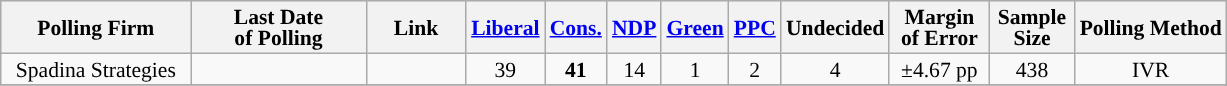<table class="wikitable sortable" style="text-align:center;font-size:90%;line-height:14px;">
<tr style="background:#e9e9e9;">
<th style="width:120px">Polling Firm</th>
<th style="width:110px">Last Date<br>of Polling</th>
<th style="width:60px" class="unsortable">Link</th>
<th style="background-color:"><a href='#'>Liberal</a></th>
<th style="background-color:"><a href='#'>Cons.</a></th>
<th style="background-color:"><a href='#'>NDP</a></th>
<th style="background-color:"><a href='#'>Green</a></th>
<th style="background-color:"><a href='#'><span>PPC</span></a></th>
<th style="background-color:">Undecided</th>
<th style="width:60px;" class=unsortable>Margin<br>of Error</th>
<th style="width:50px;" class=unsortable>Sample<br>Size</th>
<th class=unsortable>Polling Method</th>
</tr>
<tr>
<td>Spadina Strategies</td>
<td></td>
<td></td>
<td>39</td>
<td><strong>41</strong></td>
<td>14</td>
<td>1</td>
<td>2</td>
<td>4</td>
<td>±4.67 pp</td>
<td>438</td>
<td>IVR</td>
</tr>
<tr>
</tr>
</table>
